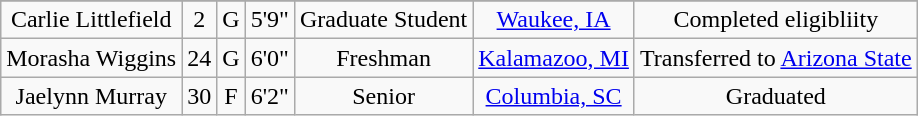<table class="wikitable sortable" border="1" style="text-align: center;">
<tr align=center>
</tr>
<tr>
<td>Carlie Littlefield</td>
<td>2</td>
<td>G</td>
<td>5'9"</td>
<td>Graduate Student</td>
<td><a href='#'>Waukee, IA</a></td>
<td>Completed eligibliity</td>
</tr>
<tr>
<td>Morasha Wiggins</td>
<td>24</td>
<td>G</td>
<td>6'0"</td>
<td>Freshman</td>
<td><a href='#'>Kalamazoo, MI</a></td>
<td>Transferred to <a href='#'>Arizona State</a></td>
</tr>
<tr>
<td>Jaelynn Murray</td>
<td>30</td>
<td>F</td>
<td>6'2"</td>
<td> Senior</td>
<td><a href='#'>Columbia, SC</a></td>
<td>Graduated</td>
</tr>
</table>
